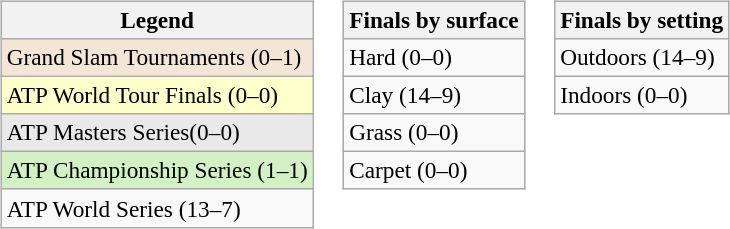<table>
<tr valign=top>
<td><br><table class=wikitable style=font-size:97%>
<tr>
<th>Legend</th>
</tr>
<tr style="background:#f3e6d7;">
<td>Grand Slam Tournaments (0–1)</td>
</tr>
<tr style="background:#ffc;">
<td>ATP World Tour Finals (0–0)</td>
</tr>
<tr style="background:#e9e9e9;">
<td>ATP Masters Series(0–0)</td>
</tr>
<tr style="background:#d4f1c5;">
<td>ATP Championship Series (1–1)</td>
</tr>
<tr>
<td>ATP World Series (13–7)</td>
</tr>
</table>
</td>
<td><br><table class=wikitable style=font-size:97%>
<tr>
<th>Finals by surface</th>
</tr>
<tr>
<td>Hard (0–0)</td>
</tr>
<tr>
<td>Clay (14–9)</td>
</tr>
<tr>
<td>Grass (0–0)</td>
</tr>
<tr>
<td>Carpet (0–0)</td>
</tr>
</table>
</td>
<td><br><table class=wikitable style=font-size:97%>
<tr>
<th>Finals by setting</th>
</tr>
<tr>
<td>Outdoors (14–9)</td>
</tr>
<tr>
<td>Indoors (0–0)</td>
</tr>
</table>
</td>
</tr>
</table>
